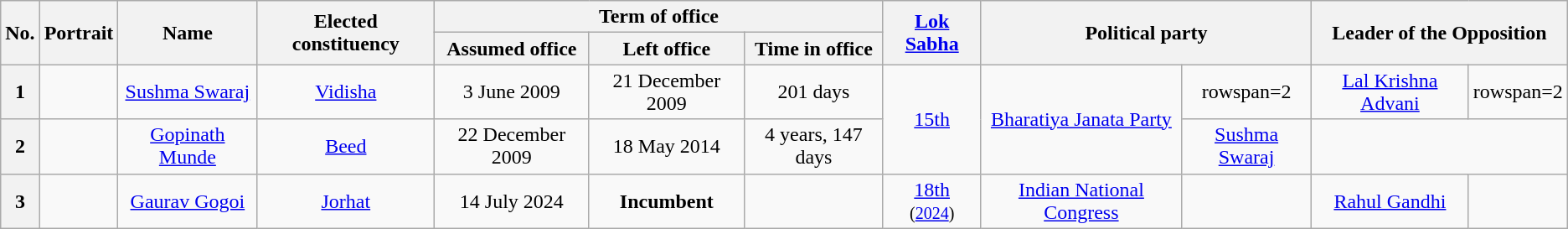<table class="wikitable sortable" style="text-align:center;">
<tr>
<th rowspan=2>No.</th>
<th rowspan=2>Portrait</th>
<th rowspan=2>Name<br><small></small></th>
<th rowspan=2>Elected constituency</th>
<th colspan=3>Term of office</th>
<th rowspan=2><a href='#'>Lok Sabha</a><br></th>
<th rowspan=2 colspan=2>Political party</th>
<th rowspan=2 colspan=2>Leader of the Opposition</th>
</tr>
<tr>
<th>Assumed office</th>
<th>Left office</th>
<th>Time in office</th>
</tr>
<tr>
<th>1</th>
<td></td>
<td><a href='#'>Sushma Swaraj</a></td>
<td><a href='#'>Vidisha</a></td>
<td>3 June 2009</td>
<td>21 December 2009</td>
<td>201 days</td>
<td rowspan=2><a href='#'>15th</a><br></td>
<td rowspan=2><a href='#'>Bharatiya Janata Party</a></td>
<td>rowspan=2 </td>
<td><a href='#'>Lal Krishna Advani</a></td>
<td>rowspan=2 </td>
</tr>
<tr>
<th>2</th>
<td></td>
<td><a href='#'>Gopinath Munde</a></td>
<td><a href='#'>Beed</a></td>
<td>22 December 2009</td>
<td>18 May 2014</td>
<td>4 years, 147 days</td>
<td><a href='#'>Sushma Swaraj</a></td>
</tr>
<tr>
<th>3</th>
<td></td>
<td><a href='#'>Gaurav Gogoi</a></td>
<td><a href='#'>Jorhat</a></td>
<td>14 July 2024</td>
<td><strong>Incumbent</strong></td>
<td></td>
<td><a href='#'>18th</a><br><small>(<a href='#'>2024</a>)</small></td>
<td><a href='#'>Indian National Congress</a></td>
<td></td>
<td><a href='#'>Rahul Gandhi</a></td>
<td></td>
</tr>
</table>
